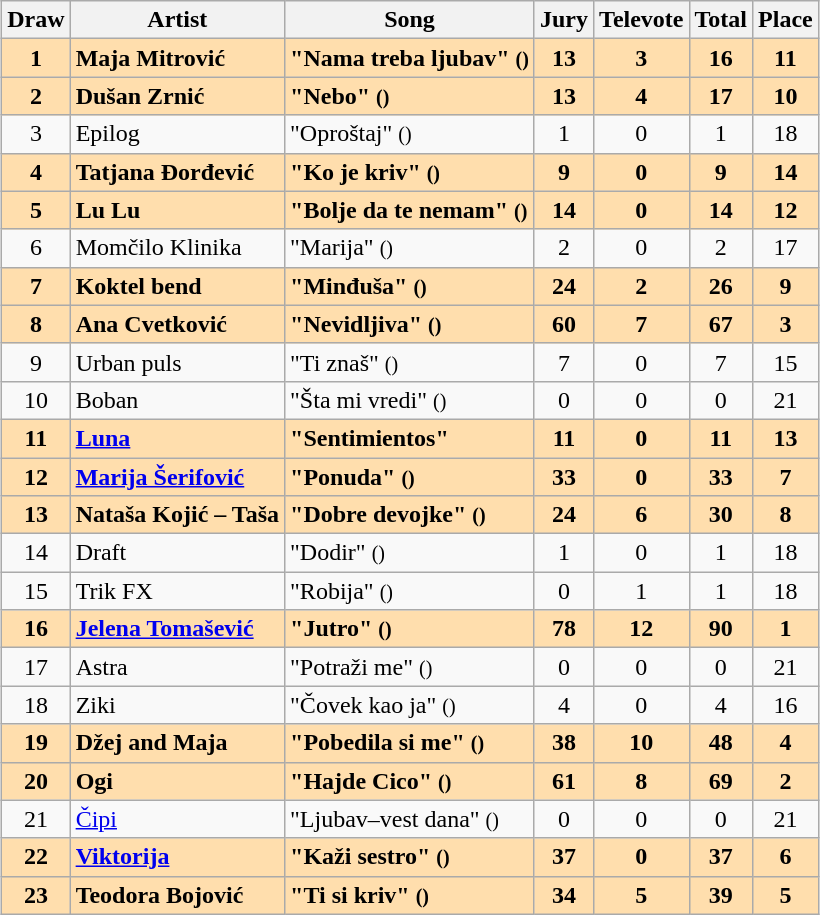<table class="sortable wikitable" style="margin: 1em auto 1em auto; text-align:center">
<tr>
<th>Draw</th>
<th>Artist</th>
<th>Song</th>
<th>Jury</th>
<th>Televote</th>
<th>Total</th>
<th>Place</th>
</tr>
<tr style="font-weight:bold; background:navajowhite;">
<td>1</td>
<td align="left">Maja Mitrović</td>
<td align="left">"Nama treba ljubav" <small>()</small></td>
<td>13</td>
<td>3</td>
<td>16</td>
<td>11</td>
</tr>
<tr style="font-weight:bold; background:navajowhite;">
<td>2</td>
<td align="left">Dušan Zrnić</td>
<td align="left">"Nebo" <small>()</small></td>
<td>13</td>
<td>4</td>
<td>17</td>
<td>10</td>
</tr>
<tr>
<td>3</td>
<td align="left">Epilog</td>
<td align="left">"Oproštaj" <small>()</small></td>
<td>1</td>
<td>0</td>
<td>1</td>
<td>18</td>
</tr>
<tr style="font-weight:bold; background:navajowhite;">
<td>4</td>
<td align="left">Tatjana Đorđević</td>
<td align="left">"Ko je kriv" <small>()</small></td>
<td>9</td>
<td>0</td>
<td>9</td>
<td>14</td>
</tr>
<tr style="font-weight:bold; background:navajowhite;">
<td>5</td>
<td align="left">Lu Lu</td>
<td align="left">"Bolje da te nemam" <small>()</small></td>
<td>14</td>
<td>0</td>
<td>14</td>
<td>12</td>
</tr>
<tr>
<td>6</td>
<td align="left">Momčilo Klinika</td>
<td align="left">"Marija" <small>()</small></td>
<td>2</td>
<td>0</td>
<td>2</td>
<td>17</td>
</tr>
<tr style="font-weight:bold; background:navajowhite;">
<td>7</td>
<td align="left">Koktel bend</td>
<td align="left">"Minđuša" <small>()</small></td>
<td>24</td>
<td>2</td>
<td>26</td>
<td>9</td>
</tr>
<tr style="font-weight:bold; background:navajowhite;">
<td>8</td>
<td align="left">Ana Cvetković</td>
<td align="left">"Nevidljiva" <small>()</small></td>
<td>60</td>
<td>7</td>
<td>67</td>
<td>3</td>
</tr>
<tr>
<td>9</td>
<td align="left">Urban puls</td>
<td align="left">"Ti znaš" <small>()</small></td>
<td>7</td>
<td>0</td>
<td>7</td>
<td>15</td>
</tr>
<tr>
<td>10</td>
<td align="left">Boban</td>
<td align="left">"Šta mi vredi" <small>()</small></td>
<td>0</td>
<td>0</td>
<td>0</td>
<td>21</td>
</tr>
<tr style="font-weight:bold; background:navajowhite;">
<td>11</td>
<td align="left"><a href='#'>Luna</a></td>
<td align="left">"Sentimientos"</td>
<td>11</td>
<td>0</td>
<td>11</td>
<td>13</td>
</tr>
<tr style="font-weight:bold; background:navajowhite;">
<td>12</td>
<td align="left"><a href='#'>Marija Šerifović</a></td>
<td align="left">"Ponuda" <small>()</small></td>
<td>33</td>
<td>0</td>
<td>33</td>
<td>7</td>
</tr>
<tr style="font-weight:bold; background:navajowhite;">
<td>13</td>
<td align="left">Nataša Kojić – Taša</td>
<td align="left">"Dobre devojke" <small>()</small></td>
<td>24</td>
<td>6</td>
<td>30</td>
<td>8</td>
</tr>
<tr>
<td>14</td>
<td align="left">Draft</td>
<td align="left">"Dodir" <small>()</small></td>
<td>1</td>
<td>0</td>
<td>1</td>
<td>18</td>
</tr>
<tr>
<td>15</td>
<td align="left">Trik FX</td>
<td align="left">"Robija" <small>()</small></td>
<td>0</td>
<td>1</td>
<td>1</td>
<td>18</td>
</tr>
<tr style="font-weight:bold; background:navajowhite;">
<td>16</td>
<td align="left"><a href='#'>Jelena Tomašević</a></td>
<td align="left">"Jutro" <small>()</small></td>
<td>78</td>
<td>12</td>
<td>90</td>
<td>1</td>
</tr>
<tr>
<td>17</td>
<td align="left">Astra</td>
<td align="left">"Potraži me" <small>()</small></td>
<td>0</td>
<td>0</td>
<td>0</td>
<td>21</td>
</tr>
<tr>
<td>18</td>
<td align="left">Ziki</td>
<td align="left">"Čovek kao ja" <small>()</small></td>
<td>4</td>
<td>0</td>
<td>4</td>
<td>16</td>
</tr>
<tr style="font-weight:bold; background:navajowhite;">
<td>19</td>
<td align="left">Džej and Maja</td>
<td align="left">"Pobedila si me" <small>()</small></td>
<td>38</td>
<td>10</td>
<td>48</td>
<td>4</td>
</tr>
<tr style="font-weight:bold; background:navajowhite;">
<td>20</td>
<td align="left">Ogi</td>
<td align="left">"Hajde Cico" <small>()</small></td>
<td>61</td>
<td>8</td>
<td>69</td>
<td>2</td>
</tr>
<tr>
<td>21</td>
<td align="left"><a href='#'>Čipi</a></td>
<td align="left">"Ljubav–vest dana" <small>()</small></td>
<td>0</td>
<td>0</td>
<td>0</td>
<td>21</td>
</tr>
<tr style="font-weight:bold; background:navajowhite;">
<td>22</td>
<td align="left"><a href='#'>Viktorija</a></td>
<td align="left">"Kaži sestro" <small>()</small></td>
<td>37</td>
<td>0</td>
<td>37</td>
<td>6</td>
</tr>
<tr style="font-weight:bold; background:navajowhite;">
<td>23</td>
<td align="left">Teodora Bojović</td>
<td align="left">"Ti si kriv" <small>()</small></td>
<td>34</td>
<td>5</td>
<td>39</td>
<td>5</td>
</tr>
</table>
